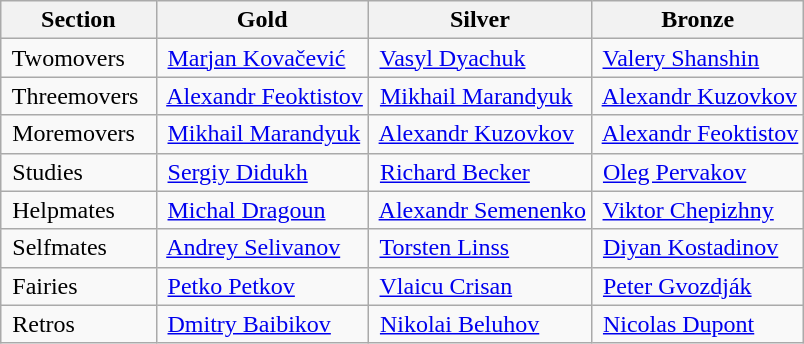<table class="wikitable">
<tr>
<th>Section</th>
<th>Gold</th>
<th>Silver</th>
<th>Bronze</th>
</tr>
<tr>
<td> Twomovers</td>
<td> <a href='#'>Marjan Kovačević</a></td>
<td> <a href='#'>Vasyl Dyachuk</a></td>
<td> <a href='#'>Valery Shanshin</a></td>
</tr>
<tr>
<td> Threemovers  </td>
<td> <a href='#'>Alexandr Feoktistov</a></td>
<td> <a href='#'>Mikhail Marandyuk</a></td>
<td> <a href='#'>Alexandr Kuzovkov</a></td>
</tr>
<tr>
<td> Moremovers</td>
<td> <a href='#'>Mikhail Marandyuk</a></td>
<td> <a href='#'>Alexandr Kuzovkov</a></td>
<td> <a href='#'>Alexandr Feoktistov</a></td>
</tr>
<tr>
<td> Studies</td>
<td> <a href='#'>Sergiy Didukh</a></td>
<td> <a href='#'>Richard Becker</a></td>
<td> <a href='#'>Oleg Pervakov</a></td>
</tr>
<tr>
<td> Helpmates</td>
<td> <a href='#'>Michal Dragoun</a></td>
<td> <a href='#'>Alexandr Semenenko</a></td>
<td> <a href='#'>Viktor Chepizhny</a></td>
</tr>
<tr>
<td> Selfmates</td>
<td> <a href='#'>Andrey Selivanov</a></td>
<td> <a href='#'>Torsten Linss</a></td>
<td> <a href='#'>Diyan Kostadinov</a></td>
</tr>
<tr>
<td> Fairies</td>
<td> <a href='#'>Petko Petkov</a></td>
<td> <a href='#'>Vlaicu Crisan</a></td>
<td> <a href='#'>Peter Gvozdják</a></td>
</tr>
<tr>
<td> Retros</td>
<td> <a href='#'>Dmitry Baibikov</a></td>
<td> <a href='#'>Nikolai Beluhov</a></td>
<td> <a href='#'>Nicolas Dupont</a></td>
</tr>
</table>
